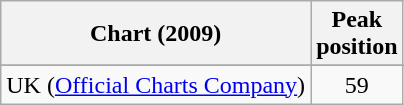<table class="wikitable">
<tr>
<th>Chart (2009)</th>
<th>Peak<br>position</th>
</tr>
<tr>
</tr>
<tr>
</tr>
<tr>
<td>UK (<a href='#'>Official Charts Company</a>)</td>
<td style="text-align:center;">59</td>
</tr>
</table>
